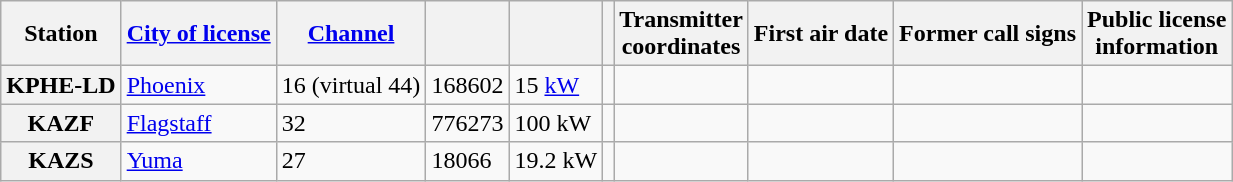<table class="wikitable">
<tr>
<th scope = "col">Station</th>
<th scope = "col"><a href='#'>City of license</a></th>
<th scope = "col"><a href='#'>Channel</a></th>
<th scope = "col"><a href='#'></a></th>
<th scope = "col"><a href='#'></a></th>
<th scope = "col"><a href='#'></a></th>
<th scope = "col">Transmitter<br>coordinates</th>
<th scope = "col">First air date</th>
<th scope = "col">Former call signs</th>
<th scope = "col">Public license<br>information</th>
</tr>
<tr>
<th scope = "row">KPHE-LD</th>
<td><a href='#'>Phoenix</a></td>
<td>16 (virtual 44)</td>
<td>168602</td>
<td>15 <a href='#'>kW</a></td>
<td></td>
<td></td>
<td></td>
<td></td>
<td></td>
</tr>
<tr>
<th scope = "row">KAZF</th>
<td><a href='#'>Flagstaff</a></td>
<td>32</td>
<td>776273</td>
<td>100 kW</td>
<td></td>
<td></td>
<td></td>
<td></td>
<td></td>
</tr>
<tr>
<th scope = "row">KAZS</th>
<td><a href='#'>Yuma</a></td>
<td>27</td>
<td>18066</td>
<td>19.2 kW</td>
<td></td>
<td></td>
<td></td>
<td></td>
<td></td>
</tr>
</table>
